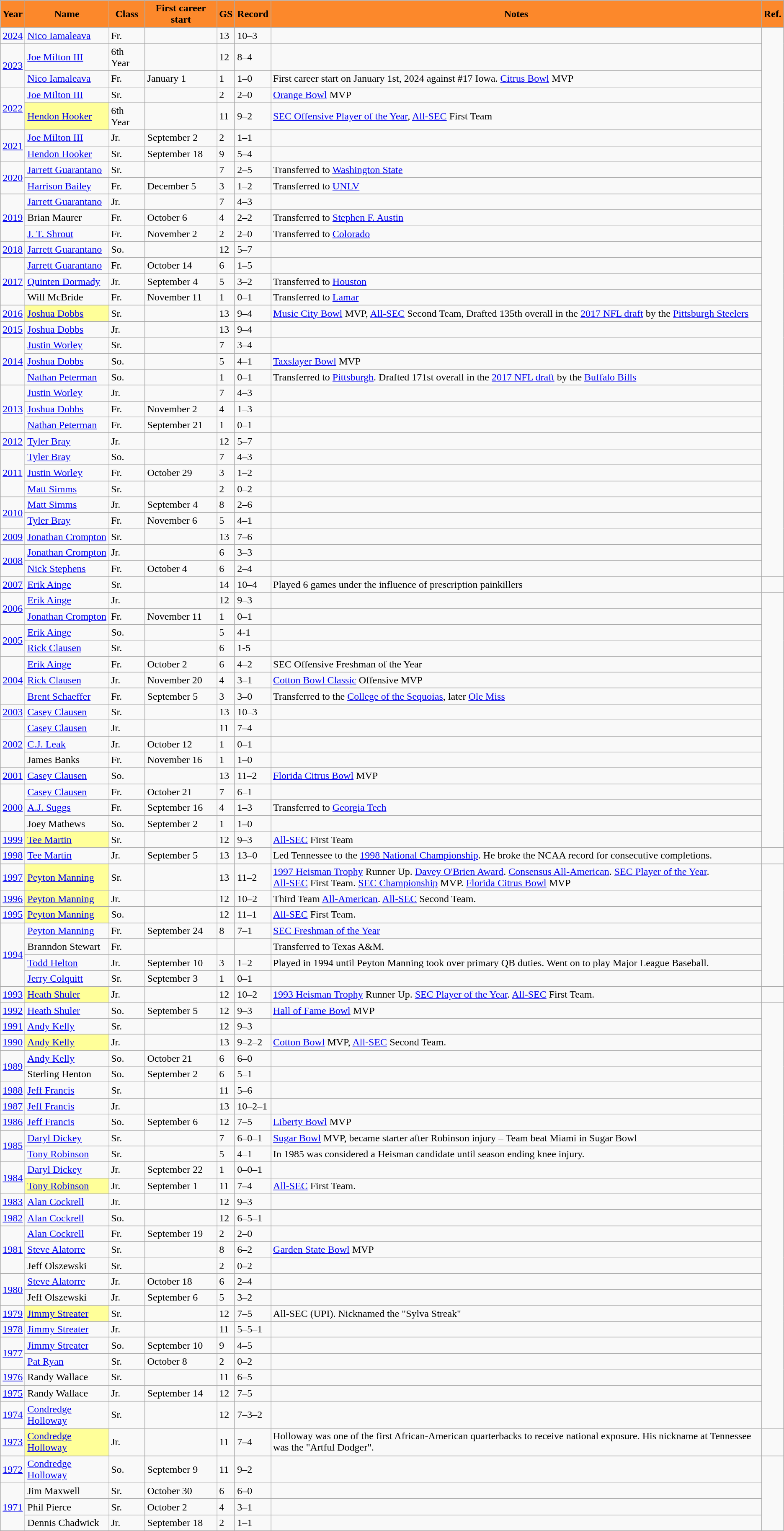<table class="wikitable sortable" style="text-align:left;">
<tr>
<th style="background:#FC882B;"><span>Year</span></th>
<th style="background:#FC882B;"><span>Name</span></th>
<th style="background:#FC882B;"><span>Class</span></th>
<th style="background:#FC882B;"><span>First career start</span></th>
<th style="background:#FC882B;"><span>GS</span></th>
<th style="background:#FC882B;"><span>Record</span></th>
<th style="background:#FC882B;"><span>Notes</span></th>
<th style="background:#FC882B;"><span>Ref.</span></th>
</tr>
<tr>
<td><a href='#'>2024</a></td>
<td><a href='#'>Nico Iamaleava</a></td>
<td> Fr.</td>
<td></td>
<td>13</td>
<td>10–3</td>
<td></td>
</tr>
<tr>
<td rowspan=2><a href='#'>2023</a></td>
<td><a href='#'>Joe Milton III</a></td>
<td>6th Year</td>
<td></td>
<td>12</td>
<td>8–4</td>
<td></td>
</tr>
<tr>
<td><a href='#'>Nico Iamaleava</a></td>
<td>Fr.</td>
<td>January 1</td>
<td>1</td>
<td>1–0</td>
<td>First career start on January 1st, 2024 against #17 Iowa. <a href='#'>Citrus Bowl</a> MVP</td>
</tr>
<tr>
<td rowspan=2><a href='#'>2022</a></td>
<td><a href='#'>Joe Milton III</a></td>
<td> Sr.</td>
<td></td>
<td>2</td>
<td>2–0</td>
<td><a href='#'>Orange Bowl</a> MVP</td>
</tr>
<tr>
<td style="background:#ff9;"><a href='#'>Hendon Hooker</a></td>
<td>6th Year</td>
<td></td>
<td>11</td>
<td>9–2</td>
<td><a href='#'>SEC Offensive Player of the Year</a>, <a href='#'>All-SEC</a> First Team</td>
</tr>
<tr>
<td rowspan=2><a href='#'>2021</a></td>
<td><a href='#'>Joe Milton III</a></td>
<td> Jr.</td>
<td>September 2</td>
<td>2</td>
<td>1–1</td>
<td></td>
</tr>
<tr>
<td><a href='#'>Hendon Hooker</a></td>
<td> Sr.</td>
<td>September 18</td>
<td>9</td>
<td>5–4</td>
<td></td>
</tr>
<tr>
<td rowspan=2><a href='#'>2020</a></td>
<td><a href='#'>Jarrett Guarantano</a></td>
<td> Sr.</td>
<td></td>
<td>7</td>
<td>2–5</td>
<td>Transferred to <a href='#'>Washington State</a></td>
</tr>
<tr>
<td><a href='#'>Harrison Bailey</a></td>
<td>Fr.</td>
<td>December 5</td>
<td>3</td>
<td>1–2</td>
<td>Transferred to <a href='#'>UNLV</a></td>
</tr>
<tr>
<td rowspan=3><a href='#'>2019</a></td>
<td><a href='#'>Jarrett Guarantano</a></td>
<td> Jr.</td>
<td></td>
<td>7</td>
<td>4–3</td>
<td></td>
</tr>
<tr>
<td>Brian Maurer</td>
<td>Fr.</td>
<td>October 6</td>
<td>4</td>
<td>2–2</td>
<td>Transferred to <a href='#'>Stephen F. Austin</a></td>
</tr>
<tr>
<td><a href='#'>J. T. Shrout</a></td>
<td> Fr.</td>
<td>November 2</td>
<td>2</td>
<td>2–0</td>
<td>Transferred to <a href='#'>Colorado</a></td>
</tr>
<tr>
<td><a href='#'>2018</a></td>
<td><a href='#'>Jarrett Guarantano</a></td>
<td> So.</td>
<td></td>
<td>12</td>
<td>5–7</td>
<td></td>
</tr>
<tr>
<td rowspan=3><a href='#'>2017</a></td>
<td><a href='#'>Jarrett Guarantano</a></td>
<td> Fr.</td>
<td>October 14</td>
<td>6</td>
<td>1–5</td>
<td></td>
</tr>
<tr>
<td><a href='#'>Quinten Dormady</a></td>
<td>Jr.</td>
<td>September 4</td>
<td>5</td>
<td>3–2</td>
<td>Transferred to <a href='#'>Houston</a></td>
</tr>
<tr>
<td>Will McBride</td>
<td>Fr.</td>
<td>November 11</td>
<td>1</td>
<td>0–1</td>
<td>Transferred to <a href='#'>Lamar</a></td>
</tr>
<tr>
<td><a href='#'>2016</a></td>
<td style="background:#ff9;"><a href='#'>Joshua Dobbs</a></td>
<td>Sr.</td>
<td></td>
<td>13</td>
<td>9–4</td>
<td><a href='#'>Music City Bowl</a> MVP, <a href='#'>All-SEC</a> Second Team, Drafted 135th overall in the <a href='#'>2017 NFL draft</a> by the <a href='#'>Pittsburgh Steelers</a></td>
</tr>
<tr>
<td><a href='#'>2015</a></td>
<td><a href='#'>Joshua Dobbs</a></td>
<td>Jr.</td>
<td></td>
<td>13</td>
<td>9–4</td>
<td></td>
</tr>
<tr>
<td rowspan=3><a href='#'>2014</a></td>
<td><a href='#'>Justin Worley</a></td>
<td>Sr.</td>
<td></td>
<td>7</td>
<td>3–4</td>
<td></td>
</tr>
<tr>
<td><a href='#'>Joshua Dobbs</a></td>
<td>So.</td>
<td></td>
<td>5</td>
<td>4–1</td>
<td><a href='#'>Taxslayer Bowl</a> MVP</td>
</tr>
<tr>
<td><a href='#'>Nathan Peterman</a></td>
<td> So.</td>
<td></td>
<td>1</td>
<td>0–1</td>
<td>Transferred to <a href='#'>Pittsburgh</a>. Drafted 171st overall in the <a href='#'>2017 NFL draft</a> by the <a href='#'>Buffalo Bills</a></td>
</tr>
<tr>
<td rowspan=3><a href='#'>2013</a></td>
<td><a href='#'>Justin Worley</a></td>
<td>Jr.</td>
<td></td>
<td>7</td>
<td>4–3</td>
<td></td>
</tr>
<tr>
<td><a href='#'>Joshua Dobbs</a></td>
<td>Fr.</td>
<td>November 2</td>
<td>4</td>
<td>1–3</td>
<td></td>
</tr>
<tr>
<td><a href='#'>Nathan Peterman</a></td>
<td> Fr.</td>
<td>September 21</td>
<td>1</td>
<td>0–1</td>
<td></td>
</tr>
<tr>
<td><a href='#'>2012</a></td>
<td><a href='#'>Tyler Bray</a></td>
<td>Jr.</td>
<td></td>
<td>12</td>
<td>5–7</td>
<td></td>
</tr>
<tr>
<td rowspan=3><a href='#'>2011</a></td>
<td><a href='#'>Tyler Bray</a></td>
<td>So.</td>
<td></td>
<td>7</td>
<td>4–3</td>
<td></td>
</tr>
<tr>
<td><a href='#'>Justin Worley</a></td>
<td>Fr.</td>
<td>October 29</td>
<td>3</td>
<td>1–2</td>
<td></td>
</tr>
<tr>
<td><a href='#'>Matt Simms</a></td>
<td>Sr.</td>
<td></td>
<td>2</td>
<td>0–2</td>
<td></td>
</tr>
<tr>
<td rowspan=2><a href='#'>2010</a></td>
<td><a href='#'>Matt Simms</a></td>
<td>Jr.</td>
<td>September 4</td>
<td>8</td>
<td>2–6</td>
<td></td>
</tr>
<tr>
<td><a href='#'>Tyler Bray</a></td>
<td>Fr.</td>
<td>November 6</td>
<td>5</td>
<td>4–1</td>
<td></td>
</tr>
<tr>
<td><a href='#'>2009</a></td>
<td><a href='#'>Jonathan Crompton</a></td>
<td> Sr.</td>
<td></td>
<td>13</td>
<td>7–6</td>
<td></td>
</tr>
<tr>
<td rowspan=2><a href='#'>2008</a></td>
<td><a href='#'>Jonathan Crompton</a></td>
<td> Jr.</td>
<td></td>
<td>6</td>
<td>3–3</td>
<td></td>
</tr>
<tr>
<td><a href='#'>Nick Stephens</a></td>
<td> Fr.</td>
<td>October 4</td>
<td>6</td>
<td>2–4</td>
<td></td>
</tr>
<tr>
<td><a href='#'>2007</a></td>
<td><a href='#'>Erik Ainge</a></td>
<td>Sr.</td>
<td></td>
<td>14</td>
<td>10–4</td>
<td>Played 6 games under the influence of prescription painkillers</td>
<td></td>
</tr>
<tr>
<td rowspan=2><a href='#'>2006</a></td>
<td><a href='#'>Erik Ainge</a></td>
<td>Jr.</td>
<td></td>
<td>12</td>
<td>9–3</td>
<td></td>
</tr>
<tr>
<td><a href='#'>Jonathan Crompton</a></td>
<td> Fr.</td>
<td>November 11</td>
<td>1</td>
<td>0–1</td>
<td></td>
</tr>
<tr>
<td rowspan=2><a href='#'>2005</a></td>
<td><a href='#'>Erik Ainge</a></td>
<td>So.</td>
<td></td>
<td>5</td>
<td>4-1</td>
<td></td>
</tr>
<tr>
<td><a href='#'>Rick Clausen</a></td>
<td> Sr.</td>
<td></td>
<td>6</td>
<td>1-5</td>
<td></td>
</tr>
<tr>
<td rowspan=3><a href='#'>2004</a></td>
<td><a href='#'>Erik Ainge</a></td>
<td>Fr.</td>
<td>October 2</td>
<td>6</td>
<td>4–2</td>
<td>SEC Offensive Freshman of the Year</td>
</tr>
<tr>
<td><a href='#'>Rick Clausen</a></td>
<td> Jr.</td>
<td>November 20</td>
<td>4</td>
<td>3–1</td>
<td><a href='#'>Cotton Bowl Classic</a> Offensive MVP</td>
</tr>
<tr>
<td><a href='#'>Brent Schaeffer</a></td>
<td>Fr.</td>
<td>September 5</td>
<td>3</td>
<td>3–0</td>
<td>Transferred to the <a href='#'>College of the Sequoias</a>, later <a href='#'>Ole Miss</a></td>
</tr>
<tr>
<td><a href='#'>2003</a></td>
<td><a href='#'>Casey Clausen</a></td>
<td>Sr.</td>
<td></td>
<td>13</td>
<td>10–3</td>
<td></td>
</tr>
<tr>
<td rowspan=3><a href='#'>2002</a></td>
<td><a href='#'>Casey Clausen</a></td>
<td>Jr.</td>
<td></td>
<td>11</td>
<td>7–4</td>
<td></td>
</tr>
<tr>
<td><a href='#'>C.J. Leak</a></td>
<td> Jr.</td>
<td>October 12</td>
<td>1</td>
<td>0–1</td>
<td></td>
</tr>
<tr>
<td>James Banks</td>
<td>Fr.</td>
<td>November 16</td>
<td>1</td>
<td>1–0</td>
<td></td>
</tr>
<tr>
<td><a href='#'>2001</a></td>
<td><a href='#'>Casey Clausen</a></td>
<td>So.</td>
<td></td>
<td>13</td>
<td>11–2</td>
<td><a href='#'>Florida Citrus Bowl</a> MVP</td>
</tr>
<tr>
<td rowspan=3><a href='#'>2000</a></td>
<td><a href='#'>Casey Clausen</a></td>
<td>Fr.</td>
<td>October 21</td>
<td>7</td>
<td>6–1</td>
<td></td>
</tr>
<tr>
<td><a href='#'>A.J. Suggs</a></td>
<td> Fr.</td>
<td>September 16</td>
<td>4</td>
<td>1–3</td>
<td>Transferred to <a href='#'>Georgia Tech</a></td>
</tr>
<tr>
<td>Joey Mathews</td>
<td>So.</td>
<td>September 2</td>
<td>1</td>
<td>1–0</td>
<td></td>
</tr>
<tr>
<td><a href='#'>1999</a></td>
<td style="background:#ff9;"><a href='#'>Tee Martin</a></td>
<td>Sr.</td>
<td></td>
<td>12</td>
<td>9–3</td>
<td><a href='#'>All-SEC</a> First Team</td>
</tr>
<tr>
<td><a href='#'>1998</a></td>
<td><a href='#'>Tee Martin</a></td>
<td>Jr.</td>
<td>September 5</td>
<td>13</td>
<td>13–0</td>
<td>Led Tennessee to the <a href='#'>1998 National Championship</a>. He broke the NCAA record for consecutive completions.</td>
<td></td>
</tr>
<tr>
<td><a href='#'>1997</a></td>
<td style="background:#ff9;"><a href='#'>Peyton Manning</a></td>
<td>Sr.</td>
<td></td>
<td>13</td>
<td>11–2</td>
<td><a href='#'>1997 Heisman Trophy</a> Runner Up. <a href='#'>Davey O'Brien Award</a>. <a href='#'>Consensus All-American</a>. <a href='#'>SEC Player of the Year</a>. <br> <a href='#'>All-SEC</a> First Team.  <a href='#'>SEC Championship</a> MVP. <a href='#'>Florida Citrus Bowl</a> MVP</td>
</tr>
<tr>
<td><a href='#'>1996</a></td>
<td style="background:#ff9;"><a href='#'>Peyton Manning</a></td>
<td>Jr.</td>
<td></td>
<td>12</td>
<td>10–2</td>
<td>Third Team <a href='#'>All-American</a>. <a href='#'>All-SEC</a> Second Team.</td>
</tr>
<tr>
<td><a href='#'>1995</a></td>
<td style="background:#ff9;"><a href='#'>Peyton Manning</a></td>
<td>So.</td>
<td></td>
<td>12</td>
<td>11–1</td>
<td><a href='#'>All-SEC</a> First Team.</td>
</tr>
<tr>
<td rowspan="4"><a href='#'>1994</a></td>
<td><a href='#'>Peyton Manning</a></td>
<td>Fr.</td>
<td>September 24</td>
<td>8</td>
<td>7–1</td>
<td><a href='#'>SEC Freshman of the Year</a></td>
</tr>
<tr>
<td>Branndon Stewart</td>
<td>Fr.</td>
<td></td>
<td></td>
<td></td>
<td>Transferred to Texas A&M.</td>
</tr>
<tr>
<td><a href='#'>Todd Helton</a></td>
<td>Jr.</td>
<td>September 10</td>
<td>3</td>
<td>1–2</td>
<td>Played in 1994 until Peyton Manning took over primary QB duties.  Went on to play Major League Baseball.</td>
</tr>
<tr>
<td><a href='#'>Jerry Colquitt</a></td>
<td> Sr.</td>
<td>September 3</td>
<td>1</td>
<td>0–1</td>
<td></td>
</tr>
<tr>
<td><a href='#'>1993</a></td>
<td style="background:#ff9;"><a href='#'>Heath Shuler</a></td>
<td>Jr.</td>
<td></td>
<td>12</td>
<td>10–2</td>
<td><a href='#'>1993 Heisman Trophy</a> Runner Up. <a href='#'>SEC Player of the Year</a>. <a href='#'>All-SEC</a> First Team.</td>
<td></td>
</tr>
<tr>
<td><a href='#'>1992</a></td>
<td><a href='#'>Heath Shuler</a></td>
<td>So.</td>
<td>September 5</td>
<td>12</td>
<td>9–3</td>
<td><a href='#'>Hall of Fame Bowl</a> MVP</td>
</tr>
<tr>
<td><a href='#'>1991</a></td>
<td><a href='#'>Andy Kelly</a></td>
<td>Sr.</td>
<td></td>
<td>12</td>
<td>9–3</td>
<td></td>
</tr>
<tr>
<td><a href='#'>1990</a></td>
<td style="background:#ff9;"><a href='#'>Andy Kelly</a></td>
<td>Jr.</td>
<td></td>
<td>13</td>
<td>9–2–2</td>
<td><a href='#'>Cotton Bowl</a> MVP, <a href='#'>All-SEC</a> Second Team.</td>
</tr>
<tr>
<td rowspan=2><a href='#'>1989</a></td>
<td><a href='#'>Andy Kelly</a></td>
<td>So.</td>
<td>October 21</td>
<td>6</td>
<td>6–0</td>
<td></td>
</tr>
<tr>
<td>Sterling Henton</td>
<td> So.</td>
<td>September 2</td>
<td>6</td>
<td>5–1</td>
<td></td>
</tr>
<tr>
<td><a href='#'>1988</a></td>
<td><a href='#'>Jeff Francis</a></td>
<td>Sr.</td>
<td></td>
<td>11</td>
<td>5–6</td>
<td></td>
</tr>
<tr>
<td><a href='#'>1987</a></td>
<td><a href='#'>Jeff Francis</a></td>
<td>Jr.</td>
<td></td>
<td>13</td>
<td>10–2–1</td>
<td></td>
</tr>
<tr>
<td><a href='#'>1986</a></td>
<td><a href='#'>Jeff Francis</a></td>
<td>So.</td>
<td>September 6</td>
<td>12</td>
<td>7–5</td>
<td><a href='#'>Liberty Bowl</a> MVP</td>
</tr>
<tr>
<td rowspan=2><a href='#'>1985</a></td>
<td><a href='#'>Daryl Dickey</a></td>
<td> Sr.</td>
<td></td>
<td>7</td>
<td>6–0–1</td>
<td><a href='#'>Sugar Bowl</a> MVP, became starter after Robinson injury – Team beat Miami in Sugar Bowl</td>
</tr>
<tr>
<td><a href='#'>Tony Robinson</a></td>
<td>Sr.</td>
<td></td>
<td>5</td>
<td>4–1</td>
<td>In 1985 was considered a Heisman candidate until season ending knee injury.</td>
</tr>
<tr>
<td rowspan=2><a href='#'>1984</a></td>
<td><a href='#'>Daryl Dickey</a></td>
<td> Jr.</td>
<td>September 22</td>
<td>1</td>
<td>0–0–1</td>
<td></td>
</tr>
<tr>
<td style="background:#ff9;"><a href='#'>Tony Robinson</a></td>
<td>Jr.</td>
<td>September 1</td>
<td>11</td>
<td>7–4</td>
<td><a href='#'>All-SEC</a> First Team.</td>
</tr>
<tr>
<td><a href='#'>1983</a></td>
<td><a href='#'>Alan Cockrell</a></td>
<td>Jr.</td>
<td></td>
<td>12</td>
<td>9–3</td>
<td></td>
</tr>
<tr>
<td><a href='#'>1982</a></td>
<td><a href='#'>Alan Cockrell</a></td>
<td>So.</td>
<td></td>
<td>12</td>
<td>6–5–1</td>
<td></td>
</tr>
<tr>
<td rowspan=3><a href='#'>1981</a></td>
<td><a href='#'>Alan Cockrell</a></td>
<td>Fr.</td>
<td>September 19</td>
<td>2</td>
<td>2–0</td>
<td></td>
</tr>
<tr>
<td><a href='#'>Steve Alatorre</a></td>
<td>Sr.</td>
<td></td>
<td>8</td>
<td>6–2</td>
<td><a href='#'>Garden State Bowl</a> MVP</td>
</tr>
<tr>
<td>Jeff Olszewski</td>
<td>Sr.</td>
<td></td>
<td>2</td>
<td>0–2</td>
<td></td>
</tr>
<tr>
<td rowspan=2><a href='#'>1980</a></td>
<td><a href='#'>Steve Alatorre</a></td>
<td>Jr.</td>
<td>October 18</td>
<td>6</td>
<td>2–4</td>
<td></td>
</tr>
<tr>
<td>Jeff Olszewski</td>
<td>Jr.</td>
<td>September 6</td>
<td>5</td>
<td>3–2</td>
<td></td>
</tr>
<tr>
<td><a href='#'>1979</a></td>
<td style="background:#ff9;"><a href='#'>Jimmy Streater</a></td>
<td>Sr.</td>
<td></td>
<td>12</td>
<td>7–5</td>
<td>All-SEC (UPI). Nicknamed the "Sylva Streak"</td>
</tr>
<tr>
<td><a href='#'>1978</a></td>
<td><a href='#'>Jimmy Streater</a></td>
<td>Jr.</td>
<td></td>
<td>11</td>
<td>5–5–1</td>
<td></td>
</tr>
<tr>
<td rowspan=2><a href='#'>1977</a></td>
<td><a href='#'>Jimmy Streater</a></td>
<td>So.</td>
<td>September 10</td>
<td>9</td>
<td>4–5</td>
<td></td>
</tr>
<tr>
<td><a href='#'>Pat Ryan</a></td>
<td>Sr.</td>
<td>October 8</td>
<td>2</td>
<td>0–2</td>
<td></td>
</tr>
<tr>
<td><a href='#'>1976</a></td>
<td>Randy Wallace</td>
<td>Sr.</td>
<td></td>
<td>11</td>
<td>6–5</td>
<td></td>
</tr>
<tr>
<td><a href='#'>1975</a></td>
<td>Randy Wallace</td>
<td>Jr.</td>
<td>September 14</td>
<td>12</td>
<td>7–5</td>
<td></td>
</tr>
<tr>
<td><a href='#'>1974</a></td>
<td><a href='#'>Condredge Holloway</a></td>
<td>Sr.</td>
<td></td>
<td>12</td>
<td>7–3–2</td>
<td></td>
</tr>
<tr>
<td><a href='#'>1973</a></td>
<td style="background:#ff9;"><a href='#'>Condredge Holloway</a></td>
<td>Jr.</td>
<td></td>
<td>11</td>
<td>7–4</td>
<td>Holloway was one of the first African-American quarterbacks to receive national exposure. His nickname at Tennessee was the "Artful Dodger".</td>
<td></td>
</tr>
<tr>
<td><a href='#'>1972</a></td>
<td><a href='#'>Condredge Holloway</a></td>
<td>So.</td>
<td>September 9</td>
<td>11</td>
<td>9–2</td>
<td></td>
</tr>
<tr>
<td rowspan=3><a href='#'>1971</a></td>
<td>Jim Maxwell</td>
<td>Sr.</td>
<td>October 30</td>
<td>6</td>
<td>6–0</td>
<td></td>
</tr>
<tr>
<td>Phil Pierce</td>
<td>Sr.</td>
<td>October 2</td>
<td>4</td>
<td>3–1</td>
<td></td>
</tr>
<tr>
<td>Dennis Chadwick</td>
<td>Jr.</td>
<td>September 18</td>
<td>2</td>
<td>1–1</td>
<td></td>
</tr>
</table>
